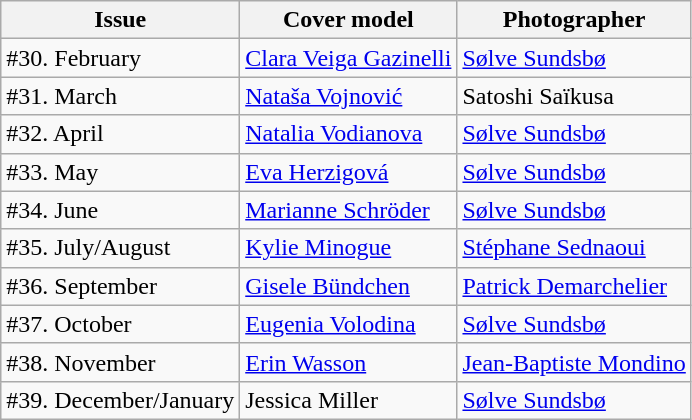<table class="sortable wikitable">
<tr>
<th>Issue</th>
<th>Cover model</th>
<th>Photographer</th>
</tr>
<tr>
<td>#30. February</td>
<td><a href='#'>Clara Veiga Gazinelli</a></td>
<td><a href='#'>Sølve Sundsbø</a></td>
</tr>
<tr>
<td>#31. March</td>
<td><a href='#'>Nataša Vojnović</a></td>
<td>Satoshi Saïkusa</td>
</tr>
<tr>
<td>#32. April</td>
<td><a href='#'>Natalia Vodianova</a></td>
<td><a href='#'>Sølve Sundsbø</a></td>
</tr>
<tr>
<td>#33. May</td>
<td><a href='#'>Eva Herzigová</a></td>
<td><a href='#'>Sølve Sundsbø</a></td>
</tr>
<tr>
<td>#34. June</td>
<td><a href='#'>Marianne Schröder</a></td>
<td><a href='#'>Sølve Sundsbø</a></td>
</tr>
<tr>
<td>#35. July/August</td>
<td><a href='#'>Kylie Minogue</a></td>
<td><a href='#'>Stéphane Sednaoui</a></td>
</tr>
<tr>
<td>#36. September</td>
<td><a href='#'>Gisele Bündchen</a></td>
<td><a href='#'>Patrick Demarchelier</a></td>
</tr>
<tr>
<td>#37. October</td>
<td><a href='#'>Eugenia Volodina</a></td>
<td><a href='#'>Sølve Sundsbø</a></td>
</tr>
<tr>
<td>#38. November</td>
<td><a href='#'>Erin Wasson</a></td>
<td><a href='#'>Jean-Baptiste Mondino</a></td>
</tr>
<tr>
<td>#39. December/January</td>
<td>Jessica Miller</td>
<td><a href='#'>Sølve Sundsbø</a></td>
</tr>
</table>
